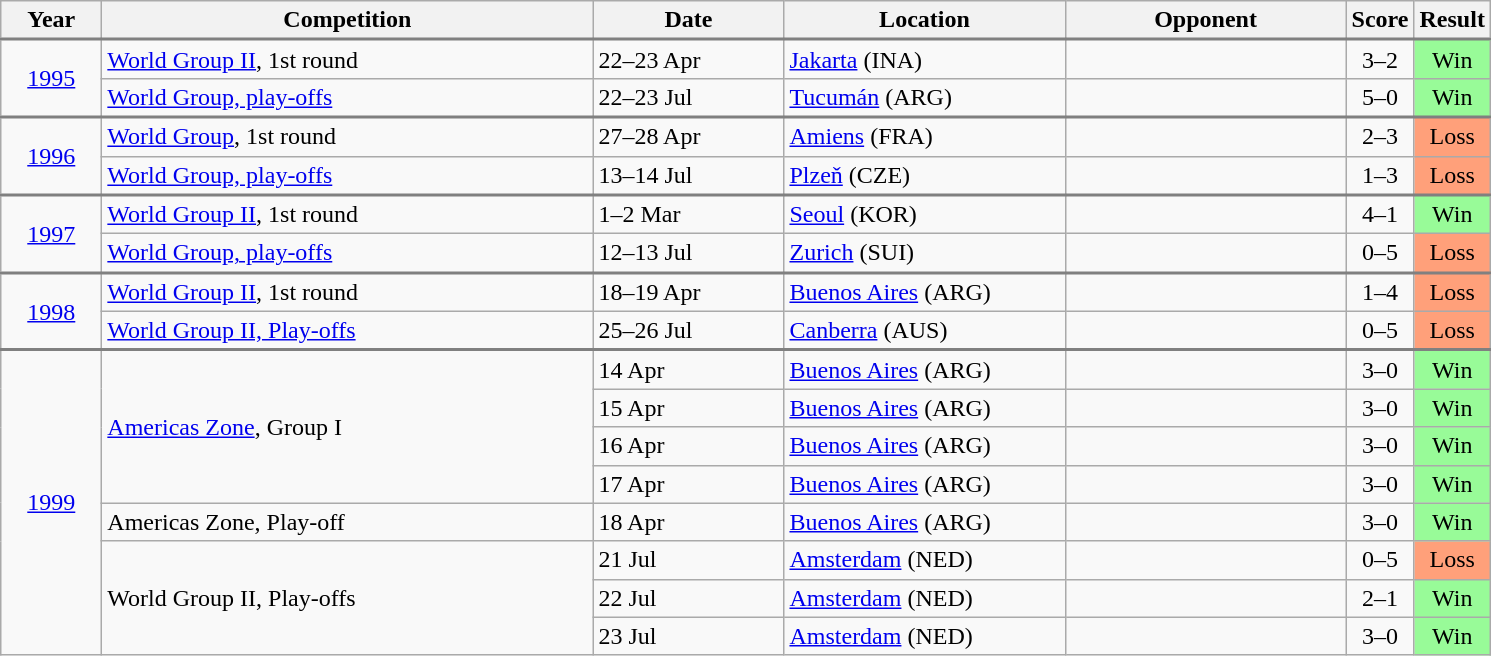<table class="wikitable collapsible collapsed">
<tr>
<th width="60">Year</th>
<th width="320">Competition</th>
<th width="120">Date</th>
<th width="180">Location</th>
<th width="180">Opponent</th>
<th width="20">Score</th>
<th width="20">Result</th>
</tr>
<tr style="border-top:2px solid gray;">
<td align="center" rowspan="2"><a href='#'>1995</a></td>
<td><a href='#'>World Group II</a>, 1st round</td>
<td>22–23 Apr</td>
<td><a href='#'>Jakarta</a> (INA)</td>
<td></td>
<td align="center">3–2</td>
<td align="center" bgcolor="#98FB98">Win</td>
</tr>
<tr>
<td><a href='#'>World Group, play-offs</a></td>
<td>22–23 Jul</td>
<td><a href='#'>Tucumán</a> (ARG)</td>
<td></td>
<td align="center">5–0</td>
<td align="center" bgcolor="#98FB98">Win</td>
</tr>
<tr style="border-top:2px solid gray;">
<td align="center" rowspan="2"><a href='#'>1996</a></td>
<td><a href='#'>World Group</a>, 1st round</td>
<td>27–28 Apr</td>
<td><a href='#'>Amiens</a> (FRA)</td>
<td></td>
<td align="center">2–3</td>
<td align="center" bgcolor="#FFA07A">Loss</td>
</tr>
<tr>
<td><a href='#'>World Group, play-offs</a></td>
<td>13–14 Jul</td>
<td><a href='#'>Plzeň</a> (CZE)</td>
<td></td>
<td align="center">1–3</td>
<td align="center" bgcolor="#FFA07A">Loss</td>
</tr>
<tr style="border-top:2px solid gray;">
<td align="center" rowspan="2"><a href='#'>1997</a></td>
<td><a href='#'>World Group II</a>, 1st round</td>
<td>1–2 Mar</td>
<td><a href='#'>Seoul</a> (KOR)</td>
<td></td>
<td align="center">4–1</td>
<td align="center" bgcolor="#98FB98">Win</td>
</tr>
<tr>
<td><a href='#'>World Group, play-offs</a></td>
<td>12–13 Jul</td>
<td><a href='#'>Zurich</a> (SUI)</td>
<td></td>
<td align="center">0–5</td>
<td align="center" bgcolor="#FFA07A">Loss</td>
</tr>
<tr style="border-top:2px solid gray;">
<td align="center" rowspan="2"><a href='#'>1998</a></td>
<td><a href='#'>World Group II</a>, 1st round</td>
<td>18–19 Apr</td>
<td><a href='#'>Buenos Aires</a> (ARG)</td>
<td></td>
<td align="center">1–4</td>
<td align="center" bgcolor="#FFA07A">Loss</td>
</tr>
<tr>
<td><a href='#'>World Group II, Play-offs</a></td>
<td>25–26 Jul</td>
<td><a href='#'>Canberra</a> (AUS)</td>
<td></td>
<td align="center">0–5</td>
<td align="center" bgcolor="#FFA07A">Loss</td>
</tr>
<tr style="border-top:2px solid gray;">
<td align="center" rowspan="8"><a href='#'>1999</a></td>
<td rowspan=4><a href='#'>Americas Zone</a>, Group I</td>
<td>14 Apr</td>
<td><a href='#'>Buenos Aires</a> (ARG)</td>
<td></td>
<td align="center">3–0</td>
<td align="center" bgcolor="#98FB98">Win</td>
</tr>
<tr>
<td>15 Apr</td>
<td><a href='#'>Buenos Aires</a> (ARG)</td>
<td></td>
<td align="center">3–0</td>
<td align="center" bgcolor="#98FB98">Win</td>
</tr>
<tr>
<td>16 Apr</td>
<td><a href='#'>Buenos Aires</a> (ARG)</td>
<td></td>
<td align="center">3–0</td>
<td align="center" bgcolor="#98FB98">Win</td>
</tr>
<tr>
<td>17 Apr</td>
<td><a href='#'>Buenos Aires</a> (ARG)</td>
<td></td>
<td align="center">3–0</td>
<td align="center" bgcolor="#98FB98">Win</td>
</tr>
<tr>
<td>Americas Zone, Play-off</td>
<td>18 Apr</td>
<td><a href='#'>Buenos Aires</a> (ARG)</td>
<td></td>
<td align="center">3–0</td>
<td align="center" bgcolor="#98FB98">Win</td>
</tr>
<tr>
<td rowspan=3>World Group II, Play-offs</td>
<td>21 Jul</td>
<td><a href='#'>Amsterdam</a> (NED)</td>
<td></td>
<td align="center">0–5</td>
<td align="center" bgcolor="#FFA07A">Loss</td>
</tr>
<tr>
<td>22 Jul</td>
<td><a href='#'>Amsterdam</a> (NED)</td>
<td></td>
<td align="center">2–1</td>
<td align="center" bgcolor="#98FB98">Win</td>
</tr>
<tr>
<td>23 Jul</td>
<td><a href='#'>Amsterdam</a> (NED)</td>
<td></td>
<td align="center">3–0</td>
<td align="center" bgcolor="#98FB98">Win</td>
</tr>
</table>
